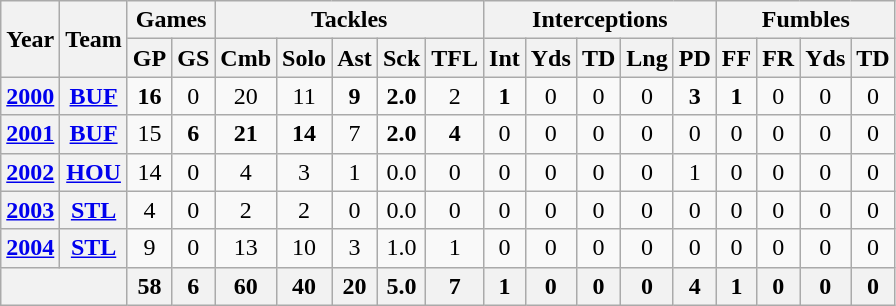<table class="wikitable" style="text-align:center">
<tr>
<th rowspan="2">Year</th>
<th rowspan="2">Team</th>
<th colspan="2">Games</th>
<th colspan="5">Tackles</th>
<th colspan="5">Interceptions</th>
<th colspan="4">Fumbles</th>
</tr>
<tr>
<th>GP</th>
<th>GS</th>
<th>Cmb</th>
<th>Solo</th>
<th>Ast</th>
<th>Sck</th>
<th>TFL</th>
<th>Int</th>
<th>Yds</th>
<th>TD</th>
<th>Lng</th>
<th>PD</th>
<th>FF</th>
<th>FR</th>
<th>Yds</th>
<th>TD</th>
</tr>
<tr>
<th><a href='#'>2000</a></th>
<th><a href='#'>BUF</a></th>
<td><strong>16</strong></td>
<td>0</td>
<td>20</td>
<td>11</td>
<td><strong>9</strong></td>
<td><strong>2.0</strong></td>
<td>2</td>
<td><strong>1</strong></td>
<td>0</td>
<td>0</td>
<td>0</td>
<td><strong>3</strong></td>
<td><strong>1</strong></td>
<td>0</td>
<td>0</td>
<td>0</td>
</tr>
<tr>
<th><a href='#'>2001</a></th>
<th><a href='#'>BUF</a></th>
<td>15</td>
<td><strong>6</strong></td>
<td><strong>21</strong></td>
<td><strong>14</strong></td>
<td>7</td>
<td><strong>2.0</strong></td>
<td><strong>4</strong></td>
<td>0</td>
<td>0</td>
<td>0</td>
<td>0</td>
<td>0</td>
<td>0</td>
<td>0</td>
<td>0</td>
<td>0</td>
</tr>
<tr>
<th><a href='#'>2002</a></th>
<th><a href='#'>HOU</a></th>
<td>14</td>
<td>0</td>
<td>4</td>
<td>3</td>
<td>1</td>
<td>0.0</td>
<td>0</td>
<td>0</td>
<td>0</td>
<td>0</td>
<td>0</td>
<td>1</td>
<td>0</td>
<td>0</td>
<td>0</td>
<td>0</td>
</tr>
<tr>
<th><a href='#'>2003</a></th>
<th><a href='#'>STL</a></th>
<td>4</td>
<td>0</td>
<td>2</td>
<td>2</td>
<td>0</td>
<td>0.0</td>
<td>0</td>
<td>0</td>
<td>0</td>
<td>0</td>
<td>0</td>
<td>0</td>
<td>0</td>
<td>0</td>
<td>0</td>
<td>0</td>
</tr>
<tr>
<th><a href='#'>2004</a></th>
<th><a href='#'>STL</a></th>
<td>9</td>
<td>0</td>
<td>13</td>
<td>10</td>
<td>3</td>
<td>1.0</td>
<td>1</td>
<td>0</td>
<td>0</td>
<td>0</td>
<td>0</td>
<td>0</td>
<td>0</td>
<td>0</td>
<td>0</td>
<td>0</td>
</tr>
<tr>
<th colspan="2"></th>
<th>58</th>
<th>6</th>
<th>60</th>
<th>40</th>
<th>20</th>
<th>5.0</th>
<th>7</th>
<th>1</th>
<th>0</th>
<th>0</th>
<th>0</th>
<th>4</th>
<th>1</th>
<th>0</th>
<th>0</th>
<th>0</th>
</tr>
</table>
